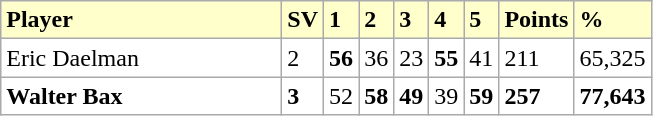<table class="wikitable">
<tr bgcolor="#ffffcc">
<td width=180><strong>Player</strong></td>
<td><strong>SV</strong></td>
<td><strong>1</strong></td>
<td><strong>2</strong></td>
<td><strong>3</strong></td>
<td><strong>4</strong></td>
<td><strong>5</strong></td>
<td><strong>Points</strong></td>
<td><strong>%</strong></td>
</tr>
<tr bgcolor="FFFFFF">
<td> Eric Daelman</td>
<td>2</td>
<td><strong>56</strong></td>
<td>36</td>
<td>23</td>
<td><strong>55</strong></td>
<td>41</td>
<td>211</td>
<td>65,325</td>
</tr>
<tr bgcolor="FFFFFF">
<td> <strong>Walter Bax</strong></td>
<td><strong>3</strong></td>
<td>52</td>
<td><strong>58</strong></td>
<td><strong>49</strong></td>
<td>39</td>
<td><strong>59</strong></td>
<td><strong>257</strong></td>
<td><strong>77,643</strong></td>
</tr>
</table>
